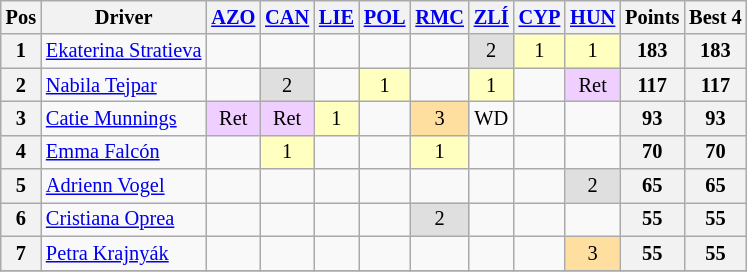<table class="wikitable" style="font-size: 85%; text-align: center;">
<tr valign="top">
<th valign="middle">Pos</th>
<th valign="middle">Driver</th>
<th><a href='#'>AZO</a><br></th>
<th><a href='#'>CAN</a><br></th>
<th><a href='#'>LIE</a><br></th>
<th><a href='#'>POL</a><br></th>
<th><a href='#'>RMC</a><br></th>
<th><a href='#'>ZLÍ</a><br></th>
<th><a href='#'>CYP</a><br></th>
<th><a href='#'>HUN</a><br></th>
<th valign="middle">Points</th>
<th valign="middle">Best 4</th>
</tr>
<tr>
<th>1</th>
<td align=left> <a href='#'>Ekaterina Stratieva</a></td>
<td></td>
<td></td>
<td></td>
<td></td>
<td></td>
<td style="background:#dfdfdf;">2</td>
<td style="background:#ffffbf;">1</td>
<td style="background:#ffffbf;">1</td>
<th>183</th>
<th>183</th>
</tr>
<tr>
<th>2</th>
<td align=left> <a href='#'>Nabila Tejpar</a></td>
<td></td>
<td style="background:#dfdfdf;">2</td>
<td></td>
<td style="background:#ffffbf;">1</td>
<td></td>
<td style="background:#ffffbf;">1</td>
<td></td>
<td style="background:#efcfff;">Ret</td>
<th>117</th>
<th>117</th>
</tr>
<tr>
<th>3</th>
<td align=left> <a href='#'>Catie Munnings</a></td>
<td style="background:#efcfff;">Ret</td>
<td style="background:#efcfff;">Ret</td>
<td style="background:#ffffbf;">1</td>
<td></td>
<td style="background:#ffdf9f;">3</td>
<td>WD</td>
<td></td>
<td></td>
<th>93</th>
<th>93</th>
</tr>
<tr>
<th>4</th>
<td align=left> <a href='#'>Emma Falcón</a></td>
<td></td>
<td style="background:#ffffbf;">1</td>
<td></td>
<td></td>
<td style="background:#ffffbf;">1</td>
<td></td>
<td></td>
<td></td>
<th>70</th>
<th>70</th>
</tr>
<tr>
<th>5</th>
<td align=left> <a href='#'>Adrienn Vogel</a></td>
<td></td>
<td></td>
<td></td>
<td></td>
<td></td>
<td></td>
<td></td>
<td style="background:#dfdfdf;">2</td>
<th>65</th>
<th>65</th>
</tr>
<tr>
<th>6</th>
<td align=left> <a href='#'>Cristiana Oprea</a></td>
<td></td>
<td></td>
<td></td>
<td></td>
<td style="background:#dfdfdf;">2</td>
<td></td>
<td></td>
<td></td>
<th>55</th>
<th>55</th>
</tr>
<tr>
<th>7</th>
<td align=left> <a href='#'>Petra Krajnyák</a></td>
<td></td>
<td></td>
<td></td>
<td></td>
<td></td>
<td></td>
<td></td>
<td style="background:#ffdf9f;">3</td>
<th>55</th>
<th>55</th>
</tr>
<tr>
</tr>
</table>
